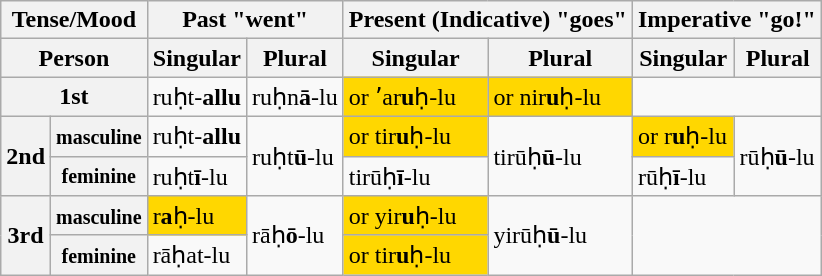<table class="wikitable">
<tr>
<th colspan="2">Tense/Mood</th>
<th colspan="2">Past "went"</th>
<th colspan="2">Present (Indicative) "goes"</th>
<th colspan="2">Imperative "go!"</th>
</tr>
<tr>
<th colspan="2">Person</th>
<th>Singular</th>
<th>Plural</th>
<th>Singular</th>
<th>Plural</th>
<th>Singular</th>
<th>Plural</th>
</tr>
<tr>
<th colspan="2">1st</th>
<td> ruḥt-<strong>allu</strong></td>
<td> ruḥn<strong>ā</strong>-lu</td>
<td style="background:gold"> or  ʼar<strong>u</strong>ḥ-lu</td>
<td style="background:gold"> or  nir<strong>u</strong>ḥ<em>-</em>lu</td>
<td colspan="2"></td>
</tr>
<tr>
<th rowspan="2">2nd</th>
<th><small>masculine</small></th>
<td> ruḥt-<strong>allu</strong></td>
<td rowspan="2"> ruḥt<strong>ū</strong>-lu</td>
<td style="background:gold"> or  tir<strong>u</strong>ḥ-lu</td>
<td rowspan="2"> tirūḥ<strong>ū</strong>-lu</td>
<td style="background:gold"> or  r<strong>u</strong>ḥ-lu</td>
<td rowspan="2"> rūḥ<strong>ū</strong>-lu</td>
</tr>
<tr>
<th><small>feminine</small></th>
<td> ruḥt<strong>ī</strong>-lu</td>
<td> tirūḥ<strong>ī</strong>-lu</td>
<td> rūḥ<strong>ī</strong>-lu</td>
</tr>
<tr>
<th rowspan="2">3rd</th>
<th><small>masculine</small></th>
<td style="background:gold"> r<strong>a</strong>ḥ-lu</td>
<td rowspan="2"> rāḥ<strong>ō</strong>-lu</td>
<td style="background:gold"> or  yir<strong>u</strong>ḥ-lu</td>
<td rowspan="2"> yirūḥ<strong>ū</strong>-lu</td>
<td colspan="2" rowspan="2"></td>
</tr>
<tr>
<th><small>feminine</small></th>
<td> rāḥat-lu</td>
<td style="background:gold"> or  tir<strong>u</strong>ḥ-lu</td>
</tr>
</table>
